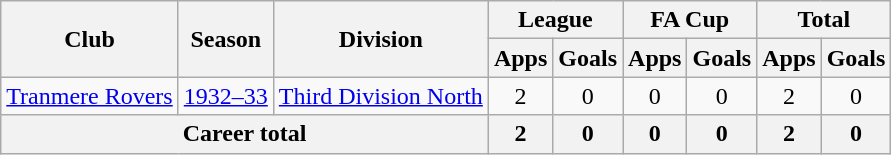<table class="wikitable" style="text-align:center;">
<tr>
<th rowspan="2">Club</th>
<th rowspan="2">Season</th>
<th rowspan="2">Division</th>
<th colspan="2">League</th>
<th colspan="2">FA Cup</th>
<th colspan="2">Total</th>
</tr>
<tr>
<th>Apps</th>
<th>Goals</th>
<th>Apps</th>
<th>Goals</th>
<th>Apps</th>
<th>Goals</th>
</tr>
<tr>
<td><a href='#'>Tranmere Rovers</a></td>
<td><a href='#'>1932–33</a></td>
<td><a href='#'>Third Division North</a></td>
<td>2</td>
<td>0</td>
<td>0</td>
<td>0</td>
<td>2</td>
<td>0</td>
</tr>
<tr>
<th colspan="3">Career total</th>
<th>2</th>
<th>0</th>
<th>0</th>
<th>0</th>
<th>2</th>
<th>0</th>
</tr>
</table>
